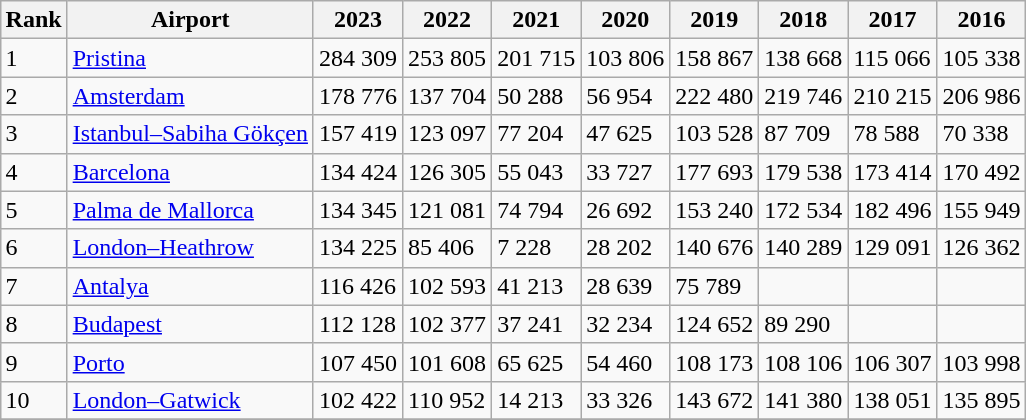<table class="wikitable sortable" style="margin:1em auto;">
<tr>
<th>Rank</th>
<th>Airport</th>
<th>2023</th>
<th>2022</th>
<th>2021</th>
<th>2020</th>
<th>2019</th>
<th>2018</th>
<th>2017</th>
<th>2016</th>
</tr>
<tr>
<td>1</td>
<td> <a href='#'>Pristina</a></td>
<td>284 309</td>
<td>253 805</td>
<td>201 715</td>
<td>103 806</td>
<td>158 867</td>
<td>138 668</td>
<td>115 066</td>
<td>105 338</td>
</tr>
<tr>
<td>2</td>
<td> <a href='#'>Amsterdam</a></td>
<td>178 776</td>
<td>137 704</td>
<td>50 288</td>
<td>56 954</td>
<td>222 480</td>
<td>219 746</td>
<td>210 215</td>
<td>206 986</td>
</tr>
<tr>
<td>3</td>
<td> <a href='#'>Istanbul–Sabiha Gökçen</a></td>
<td>157 419</td>
<td>123 097</td>
<td>77 204</td>
<td>47 625</td>
<td>103 528</td>
<td>87 709</td>
<td>78 588</td>
<td>70 338</td>
</tr>
<tr>
<td>4</td>
<td> <a href='#'>Barcelona</a></td>
<td>134 424</td>
<td>126 305</td>
<td>55 043</td>
<td>33 727</td>
<td>177 693</td>
<td>179 538</td>
<td>173 414</td>
<td>170 492</td>
</tr>
<tr>
<td>5</td>
<td> <a href='#'>Palma de Mallorca</a></td>
<td>134 345</td>
<td>121 081</td>
<td>74 794</td>
<td>26 692</td>
<td>153 240</td>
<td>172 534</td>
<td>182 496</td>
<td>155 949</td>
</tr>
<tr>
<td>6</td>
<td> <a href='#'>London–Heathrow</a></td>
<td>134 225</td>
<td>85 406</td>
<td>7 228</td>
<td>28 202</td>
<td>140 676</td>
<td>140 289</td>
<td>129 091</td>
<td>126 362</td>
</tr>
<tr>
<td>7</td>
<td> <a href='#'>Antalya</a></td>
<td>116 426</td>
<td>102 593</td>
<td>41 213</td>
<td>28 639</td>
<td>75 789</td>
<td></td>
<td></td>
<td></td>
</tr>
<tr>
<td>8</td>
<td> <a href='#'>Budapest</a></td>
<td>112 128</td>
<td>102 377</td>
<td>37 241</td>
<td>32 234</td>
<td>124 652</td>
<td>89 290</td>
<td></td>
<td></td>
</tr>
<tr>
<td>9</td>
<td> <a href='#'>Porto</a></td>
<td>107 450</td>
<td>101 608</td>
<td>65 625</td>
<td>54 460</td>
<td>108 173</td>
<td>108 106</td>
<td>106 307</td>
<td>103 998</td>
</tr>
<tr>
<td>10</td>
<td> <a href='#'>London–Gatwick</a></td>
<td>102 422</td>
<td>110 952</td>
<td>14 213</td>
<td>33 326</td>
<td>143 672</td>
<td>141 380</td>
<td>138 051</td>
<td>135 895</td>
</tr>
<tr>
</tr>
</table>
